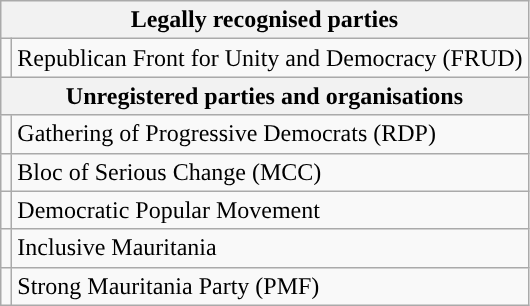<table class="wikitable" style="text-align">
<tr>
<th colspan="2">Legally recognised parties</th>
</tr>
<tr>
<td style="background:"></td>
<td>Republican Front for Unity and Democracy (FRUD)</td>
</tr>
<tr>
<th colspan="2">Unregistered parties and organisations</th>
</tr>
<tr>
<td style="background:"></td>
<td>Gathering of Progressive Democrats (RDP)</td>
</tr>
<tr>
<td style="background:"></td>
<td>Bloc of Serious Change (MCC)</td>
</tr>
<tr>
<td style="background:"></td>
<td>Democratic Popular Movement</td>
</tr>
<tr>
<td></td>
<td>Inclusive Mauritania</td>
</tr>
<tr>
<td style="background:"></td>
<td>Strong Mauritania Party (PMF)</td>
</tr>
</table>
